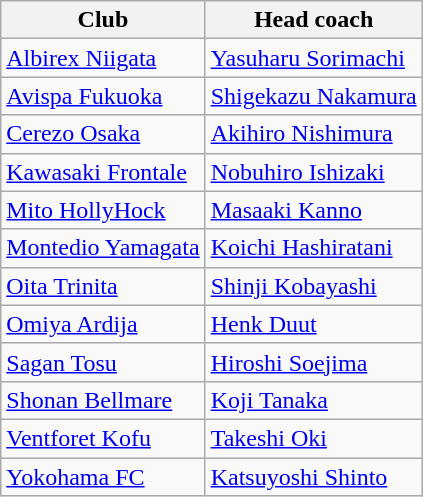<table class="wikitable sortable" style="text-align: left;">
<tr>
<th>Club</th>
<th>Head coach</th>
</tr>
<tr>
<td><a href='#'>Albirex Niigata</a></td>
<td> <a href='#'>Yasuharu Sorimachi</a></td>
</tr>
<tr>
<td><a href='#'>Avispa Fukuoka</a></td>
<td> <a href='#'>Shigekazu Nakamura</a></td>
</tr>
<tr>
<td><a href='#'>Cerezo Osaka</a></td>
<td> <a href='#'>Akihiro Nishimura</a></td>
</tr>
<tr>
<td><a href='#'>Kawasaki Frontale</a></td>
<td> <a href='#'>Nobuhiro Ishizaki</a></td>
</tr>
<tr>
<td><a href='#'>Mito HollyHock</a></td>
<td> <a href='#'>Masaaki Kanno</a></td>
</tr>
<tr>
<td><a href='#'>Montedio Yamagata</a></td>
<td> <a href='#'>Koichi Hashiratani</a></td>
</tr>
<tr>
<td><a href='#'>Oita Trinita</a></td>
<td> <a href='#'>Shinji Kobayashi</a></td>
</tr>
<tr>
<td><a href='#'>Omiya Ardija</a></td>
<td> <a href='#'>Henk Duut</a></td>
</tr>
<tr>
<td><a href='#'>Sagan Tosu</a></td>
<td> <a href='#'>Hiroshi Soejima</a></td>
</tr>
<tr>
<td><a href='#'>Shonan Bellmare</a></td>
<td> <a href='#'>Koji Tanaka</a></td>
</tr>
<tr>
<td><a href='#'>Ventforet Kofu</a></td>
<td> <a href='#'>Takeshi Oki</a></td>
</tr>
<tr>
<td><a href='#'>Yokohama FC</a></td>
<td> <a href='#'>Katsuyoshi Shinto</a></td>
</tr>
</table>
